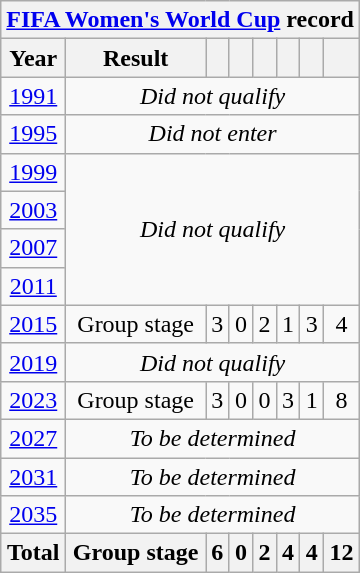<table class="wikitable" style="text-align: center;">
<tr>
<th colspan=9><a href='#'>FIFA Women's World Cup</a> record</th>
</tr>
<tr>
<th>Year</th>
<th>Result</th>
<th></th>
<th></th>
<th></th>
<th></th>
<th></th>
<th></th>
</tr>
<tr>
<td> <a href='#'>1991</a></td>
<td colspan=7><em>Did not qualify</em></td>
</tr>
<tr>
<td> <a href='#'>1995</a></td>
<td colspan=7><em>Did not enter</em></td>
</tr>
<tr>
<td> <a href='#'>1999</a></td>
<td colspan=7 rowspan=4><em>Did not qualify</em></td>
</tr>
<tr>
<td> <a href='#'>2003</a></td>
</tr>
<tr>
<td> <a href='#'>2007</a></td>
</tr>
<tr>
<td> <a href='#'>2011</a></td>
</tr>
<tr>
<td> <a href='#'>2015</a></td>
<td>Group stage</td>
<td>3</td>
<td>0</td>
<td>2</td>
<td>1</td>
<td>3</td>
<td>4</td>
</tr>
<tr>
<td> <a href='#'>2019</a></td>
<td colspan=7><em>Did not qualify</em></td>
</tr>
<tr>
<td> <a href='#'>2023</a></td>
<td>Group stage</td>
<td>3</td>
<td>0</td>
<td>0</td>
<td>3</td>
<td>1</td>
<td>8</td>
</tr>
<tr>
<td> <a href='#'>2027</a></td>
<td colspan=7><em>To be determined</em></td>
</tr>
<tr>
<td> <a href='#'>2031</a></td>
<td colspan=7><em>To be determined</em></td>
</tr>
<tr>
<td> <a href='#'>2035</a></td>
<td colspan=7><em>To be determined</em></td>
</tr>
<tr>
<th>Total</th>
<th>Group stage</th>
<th>6</th>
<th>0</th>
<th>2</th>
<th>4</th>
<th>4</th>
<th>12</th>
</tr>
</table>
